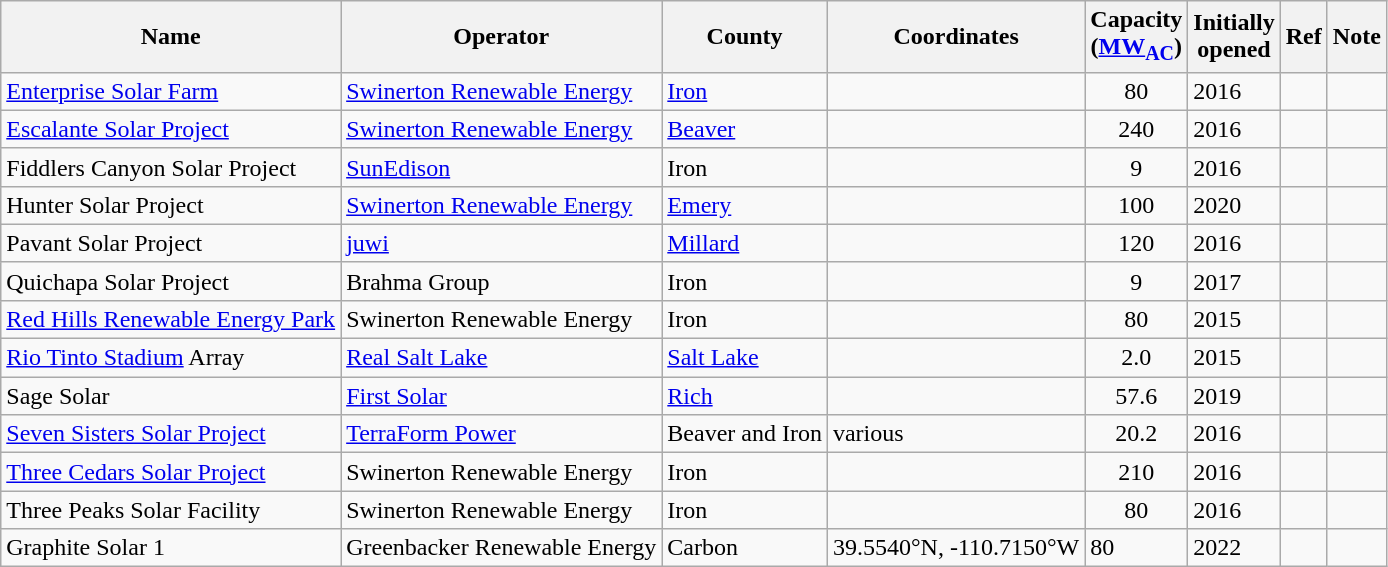<table class="wikitable sortable">
<tr>
<th>Name</th>
<th>Operator</th>
<th>County</th>
<th>Coordinates</th>
<th>Capacity<br>(<a href='#'>MW<sub>AC</sub></a>)</th>
<th>Initially<br>opened</th>
<th>Ref</th>
<th>Note</th>
</tr>
<tr>
<td><a href='#'>Enterprise Solar Farm</a></td>
<td><a href='#'>Swinerton Renewable Energy</a></td>
<td><a href='#'>Iron</a></td>
<td></td>
<td align=center>80</td>
<td>2016</td>
<td></td>
<td></td>
</tr>
<tr>
<td><a href='#'>Escalante Solar Project</a></td>
<td><a href='#'>Swinerton Renewable Energy</a></td>
<td><a href='#'>Beaver</a></td>
<td></td>
<td align=center>240</td>
<td>2016</td>
<td></td>
<td></td>
</tr>
<tr>
<td>Fiddlers Canyon Solar Project</td>
<td><a href='#'>SunEdison</a></td>
<td>Iron</td>
<td></td>
<td align=center>9</td>
<td>2016</td>
<td></td>
<td></td>
</tr>
<tr>
<td>Hunter Solar Project</td>
<td><a href='#'>Swinerton Renewable Energy</a></td>
<td><a href='#'>Emery</a></td>
<td></td>
<td align=center>100</td>
<td>2020</td>
<td></td>
<td></td>
</tr>
<tr>
<td>Pavant Solar Project</td>
<td><a href='#'>juwi</a></td>
<td><a href='#'>Millard</a></td>
<td></td>
<td align=center>120</td>
<td>2016</td>
<td></td>
<td></td>
</tr>
<tr>
<td>Quichapa Solar Project</td>
<td>Brahma Group</td>
<td>Iron</td>
<td></td>
<td align=center>9</td>
<td>2017</td>
<td></td>
<td></td>
</tr>
<tr>
<td><a href='#'>Red Hills Renewable Energy Park</a></td>
<td>Swinerton Renewable Energy</td>
<td>Iron</td>
<td></td>
<td align=center>80</td>
<td>2015</td>
<td></td>
<td></td>
</tr>
<tr>
<td><a href='#'>Rio Tinto Stadium</a> Array</td>
<td><a href='#'>Real Salt Lake</a></td>
<td><a href='#'>Salt Lake</a></td>
<td></td>
<td align=center>2.0</td>
<td>2015</td>
<td></td>
<td></td>
</tr>
<tr>
<td>Sage Solar</td>
<td><a href='#'>First Solar</a></td>
<td><a href='#'>Rich</a></td>
<td></td>
<td align=center>57.6</td>
<td>2019</td>
<td></td>
<td></td>
</tr>
<tr>
<td><a href='#'>Seven Sisters Solar Project</a></td>
<td><a href='#'>TerraForm Power</a></td>
<td>Beaver and Iron</td>
<td>various</td>
<td align=center>20.2</td>
<td>2016</td>
<td></td>
<td></td>
</tr>
<tr>
<td><a href='#'>Three Cedars Solar Project</a></td>
<td>Swinerton Renewable Energy</td>
<td>Iron</td>
<td></td>
<td align=center>210</td>
<td>2016</td>
<td></td>
<td></td>
</tr>
<tr>
<td>Three Peaks Solar Facility</td>
<td>Swinerton Renewable Energy</td>
<td>Iron</td>
<td></td>
<td align=center>80</td>
<td>2016</td>
<td></td>
<td></td>
</tr>
<tr>
<td>Graphite Solar 1</td>
<td>Greenbacker Renewable Energy</td>
<td>Carbon</td>
<td>39.5540°N, -110.7150°W</td>
<td>80</td>
<td>2022</td>
<td></td>
<td></td>
</tr>
</table>
